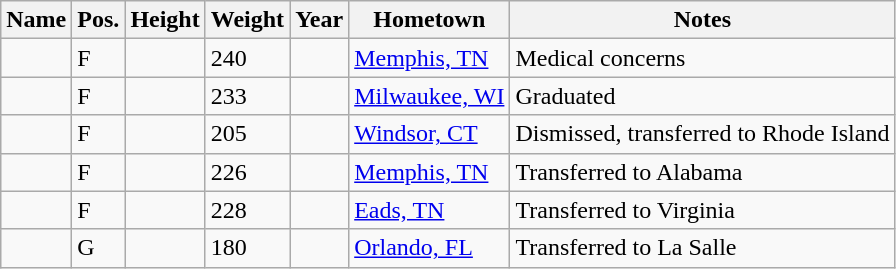<table class="wikitable sortable" border="1">
<tr>
<th>Name</th>
<th>Pos.</th>
<th>Height</th>
<th>Weight</th>
<th>Year</th>
<th>Hometown</th>
<th class="unsortable">Notes</th>
</tr>
<tr>
<td><strong></strong></td>
<td>F</td>
<td></td>
<td>240</td>
<td></td>
<td><a href='#'>Memphis, TN</a></td>
<td>Medical concerns</td>
</tr>
<tr>
<td><strong></strong></td>
<td>F</td>
<td></td>
<td>233</td>
<td></td>
<td><a href='#'>Milwaukee, WI</a></td>
<td>Graduated</td>
</tr>
<tr>
<td><strong></strong></td>
<td>F</td>
<td></td>
<td>205</td>
<td></td>
<td><a href='#'>Windsor, CT</a></td>
<td>Dismissed, transferred to Rhode Island</td>
</tr>
<tr>
<td><strong></strong></td>
<td>F</td>
<td></td>
<td>226</td>
<td></td>
<td><a href='#'>Memphis, TN</a></td>
<td>Transferred to Alabama</td>
</tr>
<tr>
<td><strong></strong></td>
<td>F</td>
<td></td>
<td>228</td>
<td></td>
<td><a href='#'>Eads, TN</a></td>
<td>Transferred to Virginia</td>
</tr>
<tr>
<td><strong></strong></td>
<td>G</td>
<td></td>
<td>180</td>
<td></td>
<td><a href='#'>Orlando, FL</a></td>
<td>Transferred to La Salle</td>
</tr>
</table>
